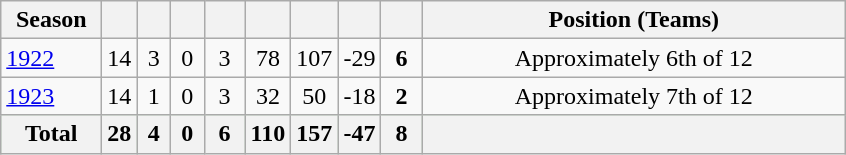<table class="wikitable" style="text-align:center;">
<tr>
<th width=60>Season</th>
<th width="15"></th>
<th width="15"></th>
<th width="15"></th>
<th width="20"></th>
<th width="20"></th>
<th width="20"></th>
<th width="20"></th>
<th width="20"></th>
<th width=275>Position (Teams)</th>
</tr>
<tr>
<td style="text-align:left;"><a href='#'>1922</a></td>
<td>14</td>
<td>3</td>
<td>0</td>
<td>3</td>
<td>78</td>
<td>107</td>
<td>-29</td>
<td><strong>6</strong></td>
<td>Approximately 6th of 12</td>
</tr>
<tr>
<td style="text-align:left;"><a href='#'>1923</a></td>
<td>14</td>
<td>1</td>
<td>0</td>
<td>3</td>
<td>32</td>
<td>50</td>
<td>-18</td>
<td><strong>2</strong></td>
<td>Approximately 7th of 12</td>
</tr>
<tr style="background: #ccffcc;">
<th style="text-align:centre;" 19colspan=2>Total</th>
<th>28</th>
<th>4</th>
<th>0</th>
<th>6</th>
<th>110</th>
<th>157</th>
<th>-47</th>
<th>8</th>
<th></th>
</tr>
</table>
